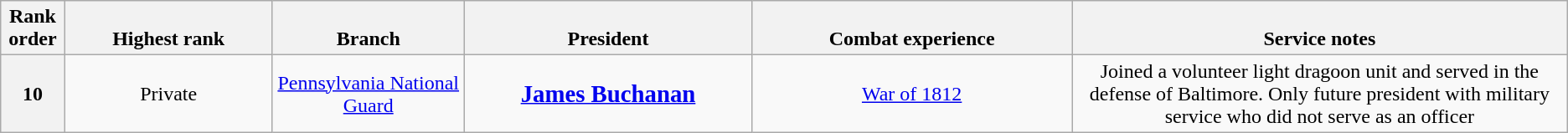<table class=wikitable style="text-align:center;">
<tr style="vertical-align:bottom;">
<th width="4%">Rank order</th>
<th width="13%">Highest rank</th>
<th width="12%">Branch</th>
<th width="18%">President</th>
<th width="20%">Combat experience</th>
<th width="31%">Service notes</th>
</tr>
<tr>
<th>10</th>
<td>Private</td>
<td> <a href='#'>Pennsylvania National Guard</a></td>
<td><big><strong><a href='#'>James Buchanan</a></strong></big></td>
<td><a href='#'>War of 1812</a></td>
<td>Joined a volunteer light dragoon unit and served in the defense of Baltimore. Only future president with military service who did not serve as an officer</td>
</tr>
</table>
